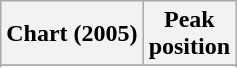<table class="wikitable sortable plainrowheaders" style="text-align:center">
<tr>
<th scope="col">Chart (2005)</th>
<th scope="col">Peak<br> position</th>
</tr>
<tr>
</tr>
<tr>
</tr>
<tr>
</tr>
</table>
